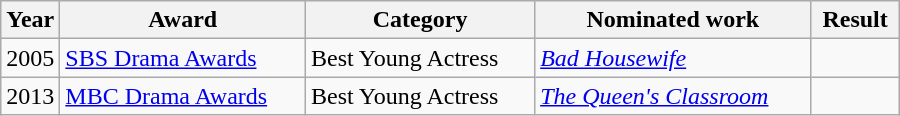<table class="wikitable" style="width:600px">
<tr>
<th width=10>Year</th>
<th>Award</th>
<th>Category</th>
<th>Nominated work</th>
<th>Result</th>
</tr>
<tr>
<td>2005</td>
<td><a href='#'>SBS Drama Awards</a></td>
<td>Best Young Actress</td>
<td><em><a href='#'>Bad Housewife</a></em></td>
<td></td>
</tr>
<tr>
<td>2013</td>
<td><a href='#'>MBC Drama Awards</a></td>
<td>Best Young Actress</td>
<td><em><a href='#'>The Queen's Classroom</a></em></td>
<td></td>
</tr>
</table>
